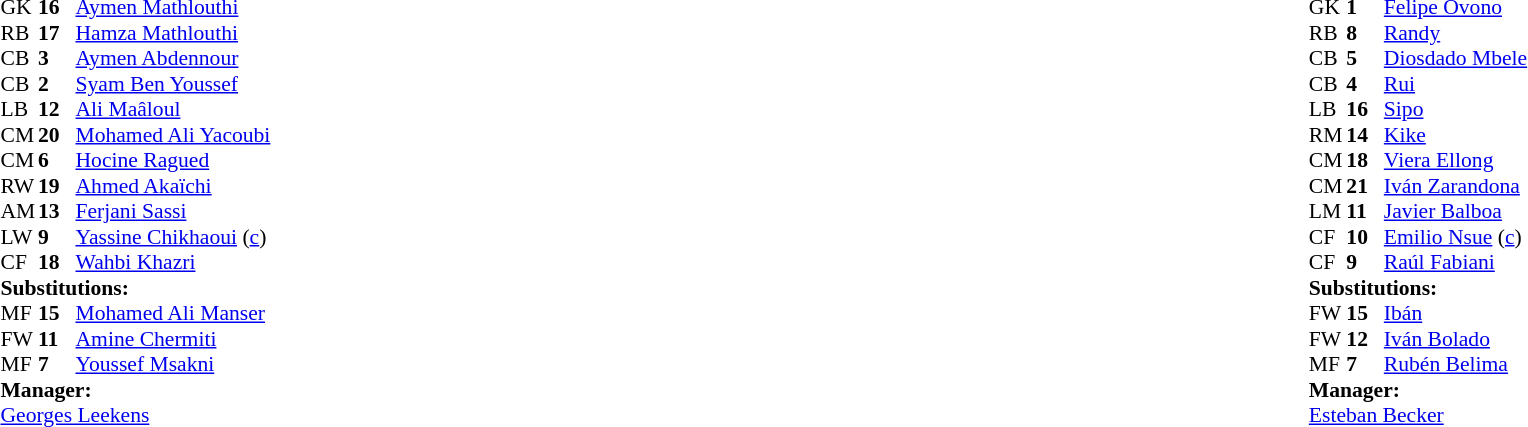<table width="100%">
<tr>
<td valign="top" width="40%"><br><table style="font-size:90%;" cellspacing="0" cellpadding="0">
<tr>
<th width="25"></th>
<th width="25"></th>
</tr>
<tr>
<td>GK</td>
<td><strong>16</strong></td>
<td><a href='#'>Aymen Mathlouthi</a></td>
</tr>
<tr>
<td>RB</td>
<td><strong>17</strong></td>
<td><a href='#'>Hamza Mathlouthi</a></td>
</tr>
<tr>
<td>CB</td>
<td><strong>3</strong></td>
<td><a href='#'>Aymen Abdennour</a></td>
</tr>
<tr>
<td>CB</td>
<td><strong>2</strong></td>
<td><a href='#'>Syam Ben Youssef</a></td>
</tr>
<tr>
<td>LB</td>
<td><strong>12</strong></td>
<td><a href='#'>Ali Maâloul</a></td>
</tr>
<tr>
<td>CM</td>
<td><strong>20</strong></td>
<td><a href='#'>Mohamed Ali Yacoubi</a></td>
<td></td>
<td></td>
</tr>
<tr>
<td>CM</td>
<td><strong>6</strong></td>
<td><a href='#'>Hocine Ragued</a></td>
<td></td>
</tr>
<tr>
<td>RW</td>
<td><strong>19</strong></td>
<td><a href='#'>Ahmed Akaïchi</a></td>
<td></td>
<td></td>
</tr>
<tr>
<td>AM</td>
<td><strong>13</strong></td>
<td><a href='#'>Ferjani Sassi</a></td>
<td></td>
</tr>
<tr>
<td>LW</td>
<td><strong>9</strong></td>
<td><a href='#'>Yassine Chikhaoui</a> (<a href='#'>c</a>)</td>
</tr>
<tr>
<td>CF</td>
<td><strong>18</strong></td>
<td><a href='#'>Wahbi Khazri</a></td>
<td></td>
<td></td>
</tr>
<tr>
<td colspan=3><strong>Substitutions:</strong></td>
</tr>
<tr>
<td>MF</td>
<td><strong>15</strong></td>
<td><a href='#'>Mohamed Ali Manser</a></td>
<td></td>
<td></td>
</tr>
<tr>
<td>FW</td>
<td><strong>11</strong></td>
<td><a href='#'>Amine Chermiti</a></td>
<td></td>
<td></td>
</tr>
<tr>
<td>MF</td>
<td><strong>7</strong></td>
<td><a href='#'>Youssef Msakni</a></td>
<td></td>
<td></td>
</tr>
<tr>
<td colspan=3><strong>Manager:</strong></td>
</tr>
<tr>
<td colspan=3> <a href='#'>Georges Leekens</a></td>
</tr>
</table>
</td>
<td valign="top"></td>
<td valign="top" width="50%"><br><table style="font-size:90%;" cellspacing="0" cellpadding="0" align="center">
<tr>
<th width=25></th>
<th width=25></th>
</tr>
<tr>
<td>GK</td>
<td><strong>1</strong></td>
<td><a href='#'>Felipe Ovono</a></td>
</tr>
<tr>
<td>RB</td>
<td><strong>8</strong></td>
<td><a href='#'>Randy</a></td>
<td></td>
<td></td>
</tr>
<tr>
<td>CB</td>
<td><strong>5</strong></td>
<td><a href='#'>Diosdado Mbele</a></td>
</tr>
<tr>
<td>CB</td>
<td><strong>4</strong></td>
<td><a href='#'>Rui</a></td>
</tr>
<tr>
<td>LB</td>
<td><strong>16</strong></td>
<td><a href='#'>Sipo</a></td>
<td></td>
<td></td>
</tr>
<tr>
<td>RM</td>
<td><strong>14</strong></td>
<td><a href='#'>Kike</a></td>
</tr>
<tr>
<td>CM</td>
<td><strong>18</strong></td>
<td><a href='#'>Viera Ellong</a></td>
</tr>
<tr>
<td>CM</td>
<td><strong>21</strong></td>
<td><a href='#'>Iván Zarandona</a></td>
</tr>
<tr>
<td>LM</td>
<td><strong>11</strong></td>
<td><a href='#'>Javier Balboa</a></td>
</tr>
<tr>
<td>CF</td>
<td><strong>10</strong></td>
<td><a href='#'>Emilio Nsue</a> (<a href='#'>c</a>)</td>
</tr>
<tr>
<td>CF</td>
<td><strong>9</strong></td>
<td><a href='#'>Raúl Fabiani</a></td>
<td></td>
<td></td>
</tr>
<tr>
<td colspan=3><strong>Substitutions:</strong></td>
</tr>
<tr>
<td>FW</td>
<td><strong>15</strong></td>
<td><a href='#'>Ibán</a></td>
<td></td>
<td></td>
</tr>
<tr>
<td>FW</td>
<td><strong>12</strong></td>
<td><a href='#'>Iván Bolado</a></td>
<td></td>
<td></td>
</tr>
<tr>
<td>MF</td>
<td><strong>7</strong></td>
<td><a href='#'>Rubén Belima</a></td>
<td></td>
<td></td>
</tr>
<tr>
<td colspan=3><strong>Manager:</strong></td>
</tr>
<tr>
<td colspan=3> <a href='#'>Esteban Becker</a></td>
</tr>
</table>
</td>
</tr>
</table>
